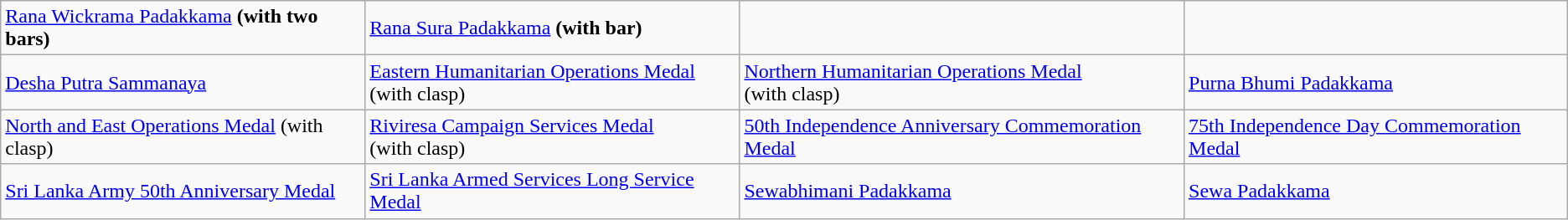<table class="wikitable">
<tr>
<td><a href='#'>Rana Wickrama Padakkama</a> <strong>(with two bars)</strong></td>
<td><a href='#'>Rana Sura Padakkama</a> <strong>(with bar)</strong></td>
<td></td>
<td></td>
</tr>
<tr>
<td><a href='#'>Desha Putra Sammanaya</a></td>
<td><a href='#'>Eastern Humanitarian Operations Medal</a><br>(with clasp)</td>
<td><a href='#'>Northern Humanitarian Operations Medal</a><br>(with clasp)</td>
<td><a href='#'>Purna Bhumi Padakkama</a></td>
</tr>
<tr>
<td><a href='#'>North and East Operations Medal</a> (with clasp)</td>
<td><a href='#'>Riviresa Campaign Services Medal</a><br>(with clasp)</td>
<td><a href='#'>50th Independence Anniversary Commemoration Medal</a></td>
<td><a href='#'>75th Independence Day Commemoration Medal</a></td>
</tr>
<tr>
<td><a href='#'>Sri Lanka Army 50th Anniversary Medal</a></td>
<td><a href='#'>Sri Lanka Armed Services Long Service Medal</a></td>
<td><a href='#'>Sewabhimani Padakkama</a></td>
<td><a href='#'>Sewa Padakkama</a></td>
</tr>
</table>
